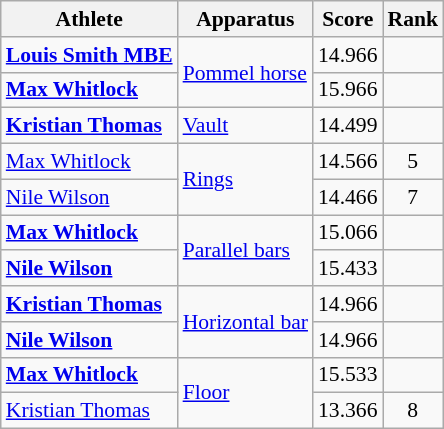<table class="wikitable" style="font-size:90%;">
<tr>
<th>Athlete</th>
<th>Apparatus</th>
<th>Score</th>
<th>Rank</th>
</tr>
<tr align=center>
<td align=left><strong><a href='#'>Louis Smith MBE</a></strong></td>
<td style="text-align:left;" rowspan="2"><a href='#'>Pommel horse</a></td>
<td>14.966</td>
<td></td>
</tr>
<tr align=center>
<td align=left><strong><a href='#'>Max Whitlock</a></strong></td>
<td>15.966</td>
<td></td>
</tr>
<tr align=center>
<td align=left><strong><a href='#'>Kristian Thomas</a></strong></td>
<td style="text-align:left;"><a href='#'>Vault</a></td>
<td>14.499</td>
<td></td>
</tr>
<tr align=center>
<td align=left><a href='#'>Max Whitlock</a></td>
<td style="text-align:left;" rowspan="2"><a href='#'>Rings</a></td>
<td>14.566</td>
<td>5</td>
</tr>
<tr align=center>
<td align=left><a href='#'>Nile Wilson</a></td>
<td>14.466</td>
<td>7</td>
</tr>
<tr align=center>
<td align=left><strong><a href='#'>Max Whitlock</a></strong></td>
<td style="text-align:left;" rowspan="2"><a href='#'>Parallel bars</a></td>
<td>15.066</td>
<td></td>
</tr>
<tr align=center>
<td align=left><strong><a href='#'>Nile Wilson</a></strong></td>
<td>15.433</td>
<td></td>
</tr>
<tr align=center>
<td align=left><strong><a href='#'>Kristian Thomas</a></strong></td>
<td style="text-align:left;" rowspan="2"><a href='#'>Horizontal bar</a></td>
<td>14.966</td>
<td></td>
</tr>
<tr align=center>
<td align=left><strong><a href='#'>Nile Wilson</a></strong></td>
<td>14.966</td>
<td></td>
</tr>
<tr align=center>
<td align=left><strong><a href='#'>Max Whitlock</a></strong></td>
<td style="text-align:left;" rowspan="2"><a href='#'>Floor</a></td>
<td>15.533</td>
<td></td>
</tr>
<tr align=center>
<td align=left><a href='#'>Kristian Thomas</a></td>
<td>13.366</td>
<td>8</td>
</tr>
</table>
